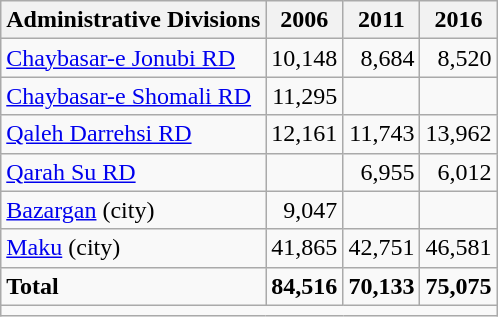<table class="wikitable">
<tr>
<th>Administrative Divisions</th>
<th>2006</th>
<th>2011</th>
<th>2016</th>
</tr>
<tr>
<td><a href='#'>Chaybasar-e Jonubi RD</a></td>
<td style="text-align: right;">10,148</td>
<td style="text-align: right;">8,684</td>
<td style="text-align: right;">8,520</td>
</tr>
<tr>
<td><a href='#'>Chaybasar-e Shomali RD</a></td>
<td style="text-align: right;">11,295</td>
<td style="text-align: right;"></td>
<td style="text-align: right;"></td>
</tr>
<tr>
<td><a href='#'>Qaleh Darrehsi RD</a></td>
<td style="text-align: right;">12,161</td>
<td style="text-align: right;">11,743</td>
<td style="text-align: right;">13,962</td>
</tr>
<tr>
<td><a href='#'>Qarah Su RD</a></td>
<td style="text-align: right;"></td>
<td style="text-align: right;">6,955</td>
<td style="text-align: right;">6,012</td>
</tr>
<tr>
<td><a href='#'>Bazargan</a> (city)</td>
<td style="text-align: right;">9,047</td>
<td style="text-align: right;"></td>
<td style="text-align: right;"></td>
</tr>
<tr>
<td><a href='#'>Maku</a> (city)</td>
<td style="text-align: right;">41,865</td>
<td style="text-align: right;">42,751</td>
<td style="text-align: right;">46,581</td>
</tr>
<tr>
<td><strong>Total</strong></td>
<td style="text-align: right;"><strong>84,516</strong></td>
<td style="text-align: right;"><strong>70,133</strong></td>
<td style="text-align: right;"><strong>75,075</strong></td>
</tr>
<tr>
<td colspan=4></td>
</tr>
</table>
